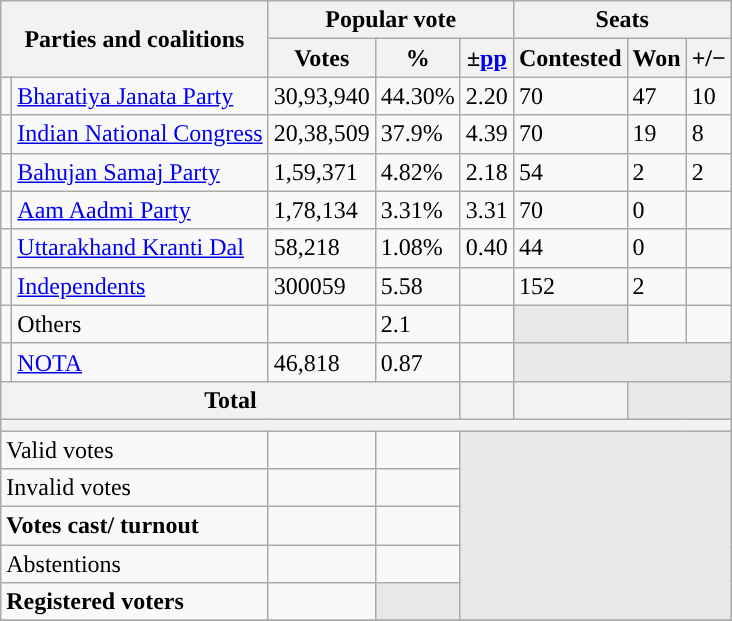<table class="wikitable">
<tr>
<th colspan="2" rowspan="2">Parties and coalitions</th>
<th colspan="3">Popular vote</th>
<th colspan="3">Seats</th>
</tr>
<tr>
<th>Votes</th>
<th>%</th>
<th>±<a href='#'>pp</a></th>
<th>Contested</th>
<th>Won</th>
<th><strong>+/−</strong></th>
</tr>
<tr>
<td></td>
<td><a href='#'>Bharatiya Janata Party</a></td>
<td>30,93,940</td>
<td>44.30%</td>
<td>2.20</td>
<td>70</td>
<td>47</td>
<td>10</td>
</tr>
<tr>
<td></td>
<td><a href='#'>Indian National Congress</a></td>
<td>20,38,509</td>
<td>37.9%</td>
<td>4.39</td>
<td>70</td>
<td>19</td>
<td> 8</td>
</tr>
<tr>
<td></td>
<td><a href='#'>Bahujan Samaj Party</a></td>
<td>1,59,371</td>
<td>4.82%</td>
<td>2.18</td>
<td>54</td>
<td>2</td>
<td> 2</td>
</tr>
<tr 6>
<td></td>
<td><a href='#'>Aam Aadmi Party</a></td>
<td>1,78,134</td>
<td>3.31%</td>
<td>3.31</td>
<td>70</td>
<td>0</td>
<td></td>
</tr>
<tr>
<td></td>
<td><a href='#'>Uttarakhand Kranti Dal</a></td>
<td>58,218</td>
<td>1.08%</td>
<td>0.40</td>
<td>44</td>
<td>0</td>
<td></td>
</tr>
<tr>
<td></td>
<td><a href='#'>Independents</a></td>
<td>300059</td>
<td>5.58</td>
<td></td>
<td>152</td>
<td>2</td>
<td></td>
</tr>
<tr 2>
<td></td>
<td>Others</td>
<td></td>
<td>2.1</td>
<td></td>
<td style="background-color:#E9E9E9"></td>
<td></td>
<td></td>
</tr>
<tr>
<td></td>
<td><a href='#'>NOTA</a></td>
<td>46,818</td>
<td>0.87</td>
<td></td>
<th colspan="3" style="background-color:#E9E9E9"></th>
</tr>
<tr>
<th colspan="4">Total</th>
<th></th>
<th></th>
<th colspan="2" style="background-color:#E9E9E9"></th>
</tr>
<tr>
<th colspan="8"></th>
</tr>
<tr>
<td colspan="2" style="text-align:left;">Valid votes</td>
<td align="right"></td>
<td align="right"></td>
<th colspan="4" rowspan="5" style="background-color:#E9E9E9"></th>
</tr>
<tr>
<td colspan="2" style="text-align:left;">Invalid votes</td>
<td align="right"></td>
<td align="right"></td>
</tr>
<tr>
<td colspan="2" style="text-align:left;"><strong>Votes cast/ turnout</strong></td>
<td align="right"></td>
<td align="right"></td>
</tr>
<tr>
<td colspan="2" style="text-align:left;">Abstentions</td>
<td align="right"></td>
<td align="right"></td>
</tr>
<tr>
<td colspan="2" style="text-align:left;"><strong>Registered voters</strong></td>
<td align="right"></td>
<td style="background-color:#E9E9E9"></td>
</tr>
<tr>
</tr>
</table>
